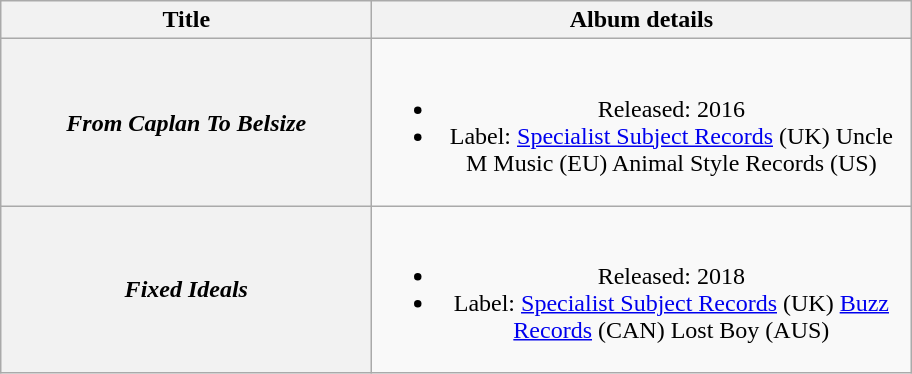<table class="wikitable plainrowheaders" style="text-align:center;">
<tr>
<th scope="col" rowspan="1" style="width:15em;">Title</th>
<th scope="col" rowspan="1" style="width:22em;">Album details</th>
</tr>
<tr>
<th scope="row"><em>From Caplan To Belsize</em></th>
<td><br><ul><li>Released: 2016</li><li>Label: <a href='#'>Specialist Subject Records</a> (UK) Uncle M Music (EU) Animal Style Records (US)</li></ul></td>
</tr>
<tr>
<th scope="row"><em>Fixed Ideals</em></th>
<td><br><ul><li>Released: 2018</li><li>Label: <a href='#'>Specialist Subject Records</a> (UK) <a href='#'>Buzz Records</a> (CAN) Lost Boy (AUS)</li></ul></td>
</tr>
</table>
